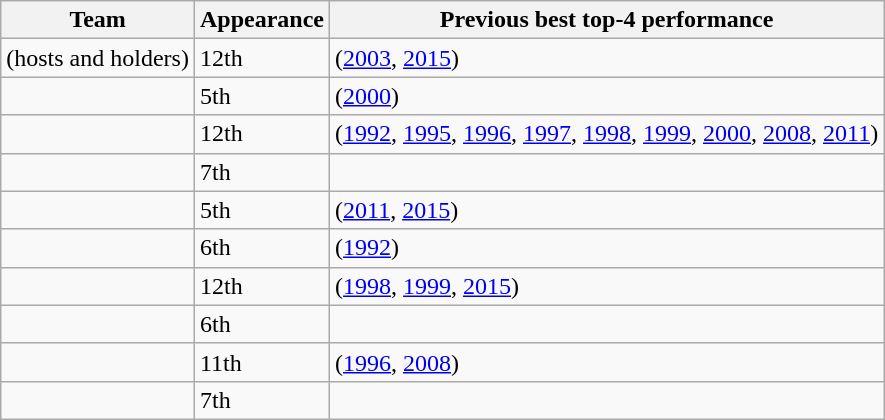<table class="wikitable sortable" style="text-align: left;">
<tr>
<th>Team</th>
<th data-sort-type="number">Appearance</th>
<th>Previous best top-4 performance</th>
</tr>
<tr>
<td> (hosts and holders)</td>
<td>12th</td>
<td> (<a href='#'>2003</a>, <a href='#'>2015</a>)</td>
</tr>
<tr>
<td></td>
<td>5th</td>
<td> (<a href='#'>2000</a>)</td>
</tr>
<tr>
<td></td>
<td>12th</td>
<td> (<a href='#'>1992</a>, <a href='#'>1995</a>, <a href='#'>1996</a>, <a href='#'>1997</a>, <a href='#'>1998</a>, <a href='#'>1999</a>, <a href='#'>2000</a>, <a href='#'>2008</a>, <a href='#'>2011</a>)</td>
</tr>
<tr>
<td></td>
<td>7th</td>
<td></td>
</tr>
<tr>
<td></td>
<td>5th</td>
<td> (<a href='#'>2011</a>, <a href='#'>2015</a>)</td>
</tr>
<tr>
<td></td>
<td>6th</td>
<td> (<a href='#'>1992</a>)</td>
</tr>
<tr>
<td></td>
<td>12th</td>
<td> (<a href='#'>1998</a>, <a href='#'>1999</a>, <a href='#'>2015</a>)</td>
</tr>
<tr>
<td></td>
<td>6th</td>
<td></td>
</tr>
<tr>
<td></td>
<td>11th</td>
<td> (<a href='#'>1996</a>, <a href='#'>2008</a>)</td>
</tr>
<tr>
<td></td>
<td>7th</td>
<td></td>
</tr>
</table>
